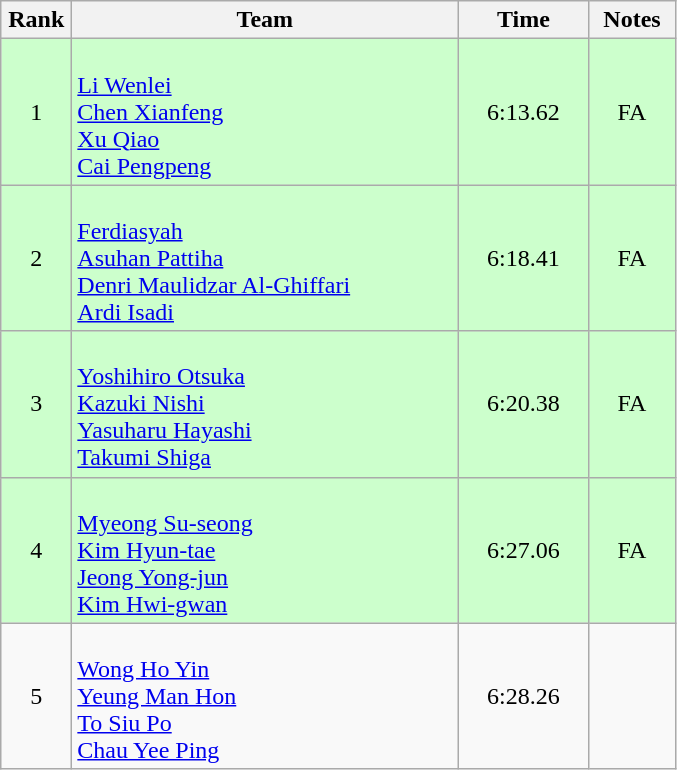<table class=wikitable style="text-align:center">
<tr>
<th width=40>Rank</th>
<th width=250>Team</th>
<th width=80>Time</th>
<th width=50>Notes</th>
</tr>
<tr bgcolor="ccffcc">
<td>1</td>
<td align="left"><br><a href='#'>Li Wenlei</a><br><a href='#'>Chen Xianfeng</a><br><a href='#'>Xu Qiao</a><br><a href='#'>Cai Pengpeng</a></td>
<td>6:13.62</td>
<td>FA</td>
</tr>
<tr bgcolor="ccffcc">
<td>2</td>
<td align="left"><br><a href='#'>Ferdiasyah</a><br><a href='#'>Asuhan Pattiha</a><br><a href='#'>Denri Maulidzar Al-Ghiffari</a><br><a href='#'>Ardi Isadi</a></td>
<td>6:18.41</td>
<td>FA</td>
</tr>
<tr bgcolor="ccffcc">
<td>3</td>
<td align="left"><br><a href='#'>Yoshihiro Otsuka</a><br><a href='#'>Kazuki Nishi</a><br><a href='#'>Yasuharu Hayashi</a><br><a href='#'>Takumi Shiga</a></td>
<td>6:20.38</td>
<td>FA</td>
</tr>
<tr bgcolor="ccffcc">
<td>4</td>
<td align="left"><br><a href='#'>Myeong Su-seong</a><br><a href='#'>Kim Hyun-tae</a><br><a href='#'>Jeong Yong-jun</a><br><a href='#'>Kim Hwi-gwan</a></td>
<td>6:27.06</td>
<td>FA</td>
</tr>
<tr>
<td>5</td>
<td align="left"><br><a href='#'>Wong Ho Yin</a><br><a href='#'>Yeung Man Hon</a><br><a href='#'>To Siu Po</a><br><a href='#'>Chau Yee Ping</a></td>
<td>6:28.26</td>
<td></td>
</tr>
</table>
